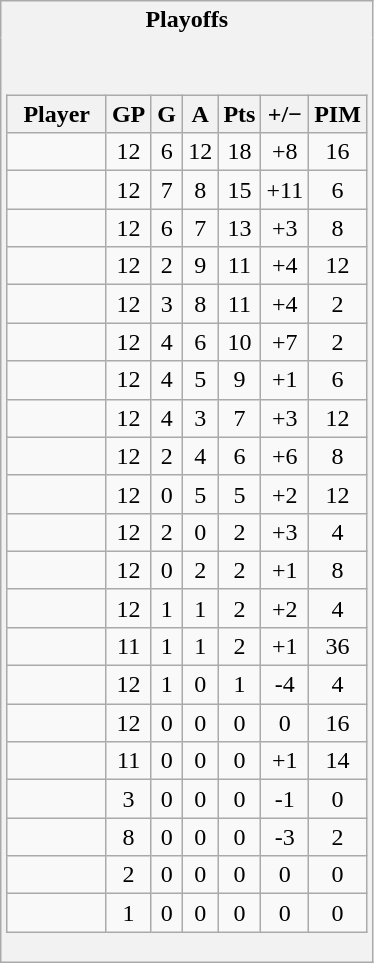<table class="wikitable" style="border: 1px solid #aaa;">
<tr>
<th style="border: 0;">Playoffs</th>
</tr>
<tr>
<td style="background: #f2f2f2; border: 0; text-align: center;"><br><table class="wikitable sortable" width="100%">
<tr align=center>
<th width="40%">Player</th>
<th width="10%">GP</th>
<th width="10%">G</th>
<th width="10%">A</th>
<th width="10%">Pts</th>
<th width="10%">+/−</th>
<th width="10%">PIM</th>
</tr>
<tr align=center>
<td></td>
<td>12</td>
<td>6</td>
<td>12</td>
<td>18</td>
<td>+8</td>
<td>16</td>
</tr>
<tr align=center>
<td></td>
<td>12</td>
<td>7</td>
<td>8</td>
<td>15</td>
<td>+11</td>
<td>6</td>
</tr>
<tr align=center>
<td></td>
<td>12</td>
<td>6</td>
<td>7</td>
<td>13</td>
<td>+3</td>
<td>8</td>
</tr>
<tr align=center>
<td></td>
<td>12</td>
<td>2</td>
<td>9</td>
<td>11</td>
<td>+4</td>
<td>12</td>
</tr>
<tr align=center>
<td></td>
<td>12</td>
<td>3</td>
<td>8</td>
<td>11</td>
<td>+4</td>
<td>2</td>
</tr>
<tr align=center>
<td></td>
<td>12</td>
<td>4</td>
<td>6</td>
<td>10</td>
<td>+7</td>
<td>2</td>
</tr>
<tr align=center>
<td></td>
<td>12</td>
<td>4</td>
<td>5</td>
<td>9</td>
<td>+1</td>
<td>6</td>
</tr>
<tr align=center>
<td></td>
<td>12</td>
<td>4</td>
<td>3</td>
<td>7</td>
<td>+3</td>
<td>12</td>
</tr>
<tr align=center>
<td></td>
<td>12</td>
<td>2</td>
<td>4</td>
<td>6</td>
<td>+6</td>
<td>8</td>
</tr>
<tr align=center>
<td></td>
<td>12</td>
<td>0</td>
<td>5</td>
<td>5</td>
<td>+2</td>
<td>12</td>
</tr>
<tr align=center>
<td></td>
<td>12</td>
<td>2</td>
<td>0</td>
<td>2</td>
<td>+3</td>
<td>4</td>
</tr>
<tr align=center>
<td></td>
<td>12</td>
<td>0</td>
<td>2</td>
<td>2</td>
<td>+1</td>
<td>8</td>
</tr>
<tr align=center>
<td></td>
<td>12</td>
<td>1</td>
<td>1</td>
<td>2</td>
<td>+2</td>
<td>4</td>
</tr>
<tr align=center>
<td></td>
<td>11</td>
<td>1</td>
<td>1</td>
<td>2</td>
<td>+1</td>
<td>36</td>
</tr>
<tr align=center>
<td></td>
<td>12</td>
<td>1</td>
<td>0</td>
<td>1</td>
<td>-4</td>
<td>4</td>
</tr>
<tr align=center>
<td></td>
<td>12</td>
<td>0</td>
<td>0</td>
<td>0</td>
<td>0</td>
<td>16</td>
</tr>
<tr align=center>
<td></td>
<td>11</td>
<td>0</td>
<td>0</td>
<td>0</td>
<td>+1</td>
<td>14</td>
</tr>
<tr align=center>
<td></td>
<td>3</td>
<td>0</td>
<td>0</td>
<td>0</td>
<td>-1</td>
<td>0</td>
</tr>
<tr align=center>
<td></td>
<td>8</td>
<td>0</td>
<td>0</td>
<td>0</td>
<td>-3</td>
<td>2</td>
</tr>
<tr align=center>
<td></td>
<td>2</td>
<td>0</td>
<td>0</td>
<td>0</td>
<td>0</td>
<td>0</td>
</tr>
<tr align=center>
<td></td>
<td>1</td>
<td>0</td>
<td>0</td>
<td>0</td>
<td>0</td>
<td>0</td>
</tr>
</table>
</td>
</tr>
</table>
